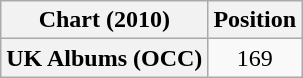<table class="wikitable plainrowheaders" style="text-align:center">
<tr>
<th scope="col">Chart (2010)</th>
<th scope="col">Position</th>
</tr>
<tr>
<th scope="row">UK Albums (OCC)</th>
<td>169</td>
</tr>
</table>
